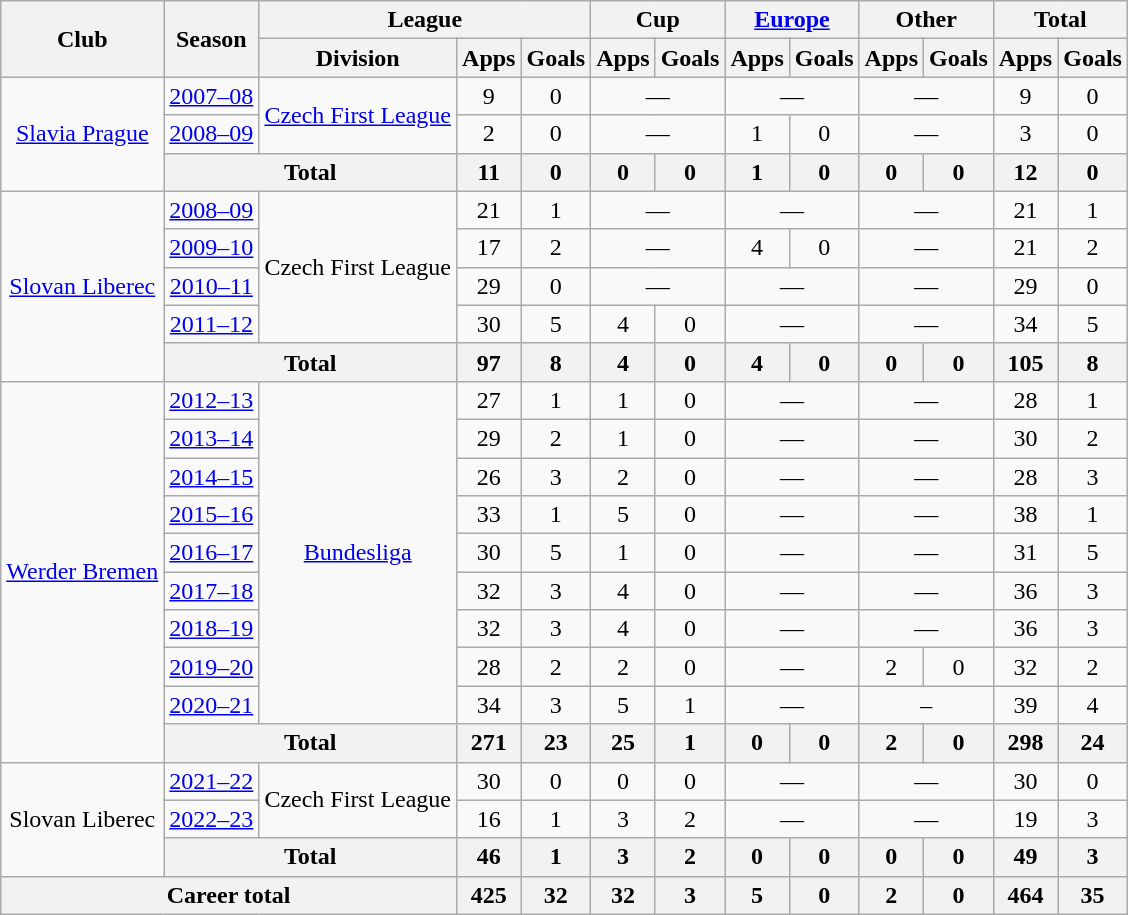<table class="wikitable" style="text-align: center">
<tr>
<th rowspan="2">Club</th>
<th rowspan="2">Season</th>
<th colspan="3">League</th>
<th colspan="2">Cup</th>
<th colspan="2"><a href='#'>Europe</a></th>
<th colspan="2">Other</th>
<th colspan="2">Total</th>
</tr>
<tr>
<th>Division</th>
<th>Apps</th>
<th>Goals</th>
<th>Apps</th>
<th>Goals</th>
<th>Apps</th>
<th>Goals</th>
<th>Apps</th>
<th>Goals</th>
<th>Apps</th>
<th>Goals</th>
</tr>
<tr>
<td rowspan="3"><a href='#'>Slavia Prague</a></td>
<td><a href='#'>2007–08</a></td>
<td rowspan="2"><a href='#'>Czech First League</a></td>
<td>9</td>
<td>0</td>
<td colspan="2">—</td>
<td colspan="2">—</td>
<td colspan="2">—</td>
<td>9</td>
<td>0</td>
</tr>
<tr>
<td><a href='#'>2008–09</a></td>
<td>2</td>
<td>0</td>
<td colspan="2">—</td>
<td>1</td>
<td>0</td>
<td colspan="2">—</td>
<td>3</td>
<td>0</td>
</tr>
<tr>
<th colspan="2">Total</th>
<th>11</th>
<th>0</th>
<th>0</th>
<th>0</th>
<th>1</th>
<th>0</th>
<th>0</th>
<th>0</th>
<th>12</th>
<th>0</th>
</tr>
<tr>
<td rowspan="5"><a href='#'>Slovan Liberec</a></td>
<td><a href='#'>2008–09</a></td>
<td rowspan="4">Czech First League</td>
<td>21</td>
<td>1</td>
<td colspan="2">—</td>
<td colspan="2">—</td>
<td colspan="2">—</td>
<td>21</td>
<td>1</td>
</tr>
<tr>
<td><a href='#'>2009–10</a></td>
<td>17</td>
<td>2</td>
<td colspan="2">—</td>
<td>4</td>
<td>0</td>
<td colspan="2">—</td>
<td>21</td>
<td>2</td>
</tr>
<tr>
<td><a href='#'>2010–11</a></td>
<td>29</td>
<td>0</td>
<td colspan="2">—</td>
<td colspan="2">—</td>
<td colspan="2">—</td>
<td>29</td>
<td>0</td>
</tr>
<tr>
<td><a href='#'>2011–12</a></td>
<td>30</td>
<td>5</td>
<td>4</td>
<td>0</td>
<td colspan="2">—</td>
<td colspan="2">—</td>
<td>34</td>
<td>5</td>
</tr>
<tr>
<th colspan="2">Total</th>
<th>97</th>
<th>8</th>
<th>4</th>
<th>0</th>
<th>4</th>
<th>0</th>
<th>0</th>
<th>0</th>
<th>105</th>
<th>8</th>
</tr>
<tr>
<td rowspan="10"><a href='#'>Werder Bremen</a></td>
<td><a href='#'>2012–13</a></td>
<td rowspan="9"><a href='#'>Bundesliga</a></td>
<td>27</td>
<td>1</td>
<td>1</td>
<td>0</td>
<td colspan="2">—</td>
<td colspan="2">—</td>
<td>28</td>
<td>1</td>
</tr>
<tr>
<td><a href='#'>2013–14</a></td>
<td>29</td>
<td>2</td>
<td>1</td>
<td>0</td>
<td colspan="2">—</td>
<td colspan="2">—</td>
<td>30</td>
<td>2</td>
</tr>
<tr>
<td><a href='#'>2014–15</a></td>
<td>26</td>
<td>3</td>
<td>2</td>
<td>0</td>
<td colspan="2">—</td>
<td colspan="2">—</td>
<td>28</td>
<td>3</td>
</tr>
<tr>
<td><a href='#'>2015–16</a></td>
<td>33</td>
<td>1</td>
<td>5</td>
<td>0</td>
<td colspan="2">—</td>
<td colspan="2">—</td>
<td>38</td>
<td>1</td>
</tr>
<tr>
<td><a href='#'>2016–17</a></td>
<td>30</td>
<td>5</td>
<td>1</td>
<td>0</td>
<td colspan="2">—</td>
<td colspan="2">—</td>
<td>31</td>
<td>5</td>
</tr>
<tr>
<td><a href='#'>2017–18</a></td>
<td>32</td>
<td>3</td>
<td>4</td>
<td>0</td>
<td colspan="2">—</td>
<td colspan="2">—</td>
<td>36</td>
<td>3</td>
</tr>
<tr>
<td><a href='#'>2018–19</a></td>
<td>32</td>
<td>3</td>
<td>4</td>
<td>0</td>
<td colspan="2">—</td>
<td colspan="2">—</td>
<td>36</td>
<td>3</td>
</tr>
<tr>
<td><a href='#'>2019–20</a></td>
<td>28</td>
<td>2</td>
<td>2</td>
<td>0</td>
<td colspan="2">—</td>
<td>2</td>
<td>0</td>
<td>32</td>
<td>2</td>
</tr>
<tr>
<td><a href='#'>2020–21</a></td>
<td>34</td>
<td>3</td>
<td>5</td>
<td>1</td>
<td colspan="2">—</td>
<td colspan="2">–</td>
<td>39</td>
<td>4</td>
</tr>
<tr>
<th colspan="2">Total</th>
<th>271</th>
<th>23</th>
<th>25</th>
<th>1</th>
<th>0</th>
<th>0</th>
<th>2</th>
<th>0</th>
<th>298</th>
<th>24</th>
</tr>
<tr>
<td rowspan="3">Slovan Liberec</td>
<td><a href='#'>2021–22</a></td>
<td rowspan="2">Czech First League</td>
<td>30</td>
<td>0</td>
<td>0</td>
<td>0</td>
<td colspan="2">—</td>
<td colspan="2">—</td>
<td>30</td>
<td>0</td>
</tr>
<tr>
<td><a href='#'>2022–23</a></td>
<td>16</td>
<td>1</td>
<td>3</td>
<td>2</td>
<td colspan="2">—</td>
<td colspan="2">—</td>
<td>19</td>
<td>3</td>
</tr>
<tr>
<th colspan="2">Total</th>
<th>46</th>
<th>1</th>
<th>3</th>
<th>2</th>
<th>0</th>
<th>0</th>
<th>0</th>
<th>0</th>
<th>49</th>
<th>3</th>
</tr>
<tr>
<th colspan="3">Career total</th>
<th>425</th>
<th>32</th>
<th>32</th>
<th>3</th>
<th>5</th>
<th>0</th>
<th>2</th>
<th>0</th>
<th>464</th>
<th>35</th>
</tr>
</table>
